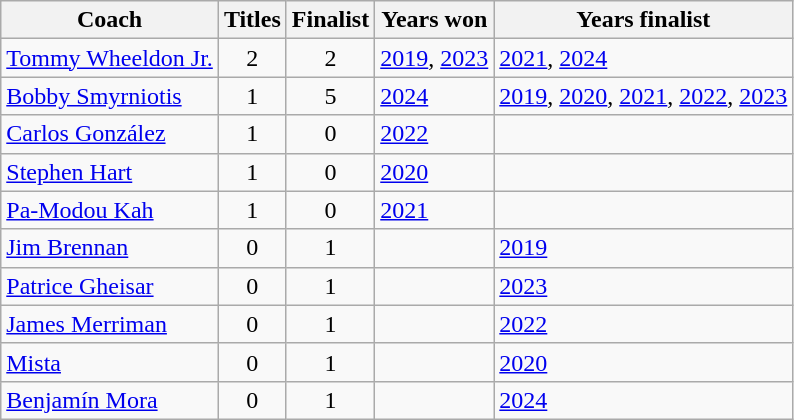<table class='wikitable sortable'>
<tr>
<th>Coach</th>
<th>Titles</th>
<th>Finalist</th>
<th>Years won</th>
<th>Years finalist</th>
</tr>
<tr>
<td data-sort-value="Wheeldon, Tommy Jr."> <a href='#'>Tommy Wheeldon Jr.</a></td>
<td align=center>2</td>
<td align=center>2</td>
<td><a href='#'>2019</a>, <a href='#'>2023</a></td>
<td><a href='#'>2021</a>, <a href='#'>2024</a></td>
</tr>
<tr>
<td data-sort-value="Smyrniotis, Bobby"> <a href='#'>Bobby Smyrniotis</a></td>
<td align=center>1</td>
<td align=center>5</td>
<td><a href='#'>2024</a></td>
<td><a href='#'>2019</a>, <a href='#'>2020</a>, <a href='#'>2021</a>, <a href='#'>2022</a>, <a href='#'>2023</a></td>
</tr>
<tr>
<td data-sort-value="González, Carlos"> <a href='#'>Carlos González</a></td>
<td align=center>1</td>
<td align=center>0</td>
<td><a href='#'>2022</a></td>
<td></td>
</tr>
<tr>
<td data-sort-value="Hart, Stephen"> <a href='#'>Stephen Hart</a></td>
<td align=center>1</td>
<td align=center>0</td>
<td><a href='#'>2020</a></td>
<td></td>
</tr>
<tr>
<td data-sort-value="Kah, Pa-Modou"> <a href='#'>Pa-Modou Kah</a></td>
<td align=center>1</td>
<td align=center>0</td>
<td><a href='#'>2021</a></td>
<td></td>
</tr>
<tr>
<td data-sort-value="Brennan, Jim"> <a href='#'>Jim Brennan</a></td>
<td align=center>0</td>
<td align=center>1</td>
<td></td>
<td><a href='#'>2019</a></td>
</tr>
<tr>
<td data-sort-value="Gheisar, Patrice"> <a href='#'>Patrice Gheisar</a></td>
<td align=center>0</td>
<td align=center>1</td>
<td></td>
<td><a href='#'>2023</a></td>
</tr>
<tr>
<td data-sort-value="Merriman, James"> <a href='#'>James Merriman</a></td>
<td align=center>0</td>
<td align=center>1</td>
<td></td>
<td><a href='#'>2022</a></td>
</tr>
<tr>
<td data-sort-value="Mista"> <a href='#'>Mista</a></td>
<td align=center>0</td>
<td align=center>1</td>
<td></td>
<td><a href='#'>2020</a></td>
</tr>
<tr>
<td data-sort-value="Mora"> <a href='#'>Benjamín Mora</a></td>
<td align=center>0</td>
<td align=center>1</td>
<td></td>
<td><a href='#'>2024</a></td>
</tr>
</table>
